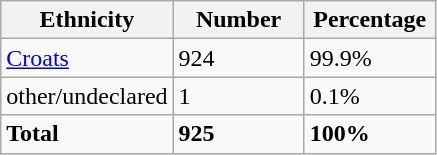<table class="wikitable">
<tr>
<th width="100px">Ethnicity</th>
<th width="80px">Number</th>
<th width="80px">Percentage</th>
</tr>
<tr>
<td><a href='#'>Croats</a></td>
<td>924</td>
<td>99.9%</td>
</tr>
<tr>
<td>other/undeclared</td>
<td>1</td>
<td>0.1%</td>
</tr>
<tr>
<td><strong>Total</strong></td>
<td><strong>925</strong></td>
<td><strong>100%</strong></td>
</tr>
</table>
